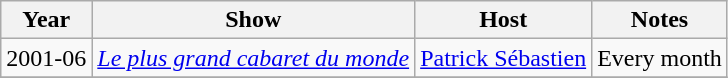<table class="wikitable sortable">
<tr>
<th>Year</th>
<th>Show</th>
<th>Host</th>
<th class="unsortable">Notes</th>
</tr>
<tr>
<td rowspan=1>2001-06</td>
<td><em><a href='#'>Le plus grand cabaret du monde</a></em></td>
<td><a href='#'>Patrick Sébastien</a></td>
<td>Every month</td>
</tr>
<tr>
</tr>
</table>
